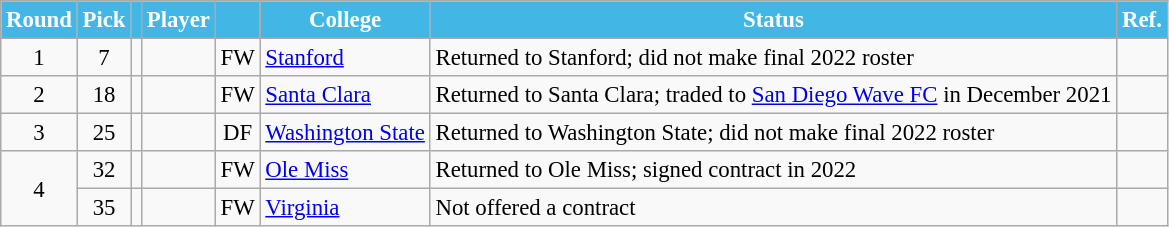<table class="wikitable sortable" style="text-align:left; font-size:95%;">
<tr>
<th style="background:#42b7e6; color:#fff;" width:55px;">Round</th>
<th style="background:#42b7e6; color:#fff;" width:55px;">Pick</th>
<th style="background:#42b7e6; color:#fff;" width:30px;"></th>
<th style="background:#42b7e6; color:#fff;" width:200px;">Player</th>
<th style="background:#42b7e6; color:#fff;" width:55px;"></th>
<th style="background:#42b7e6; color:#fff;" width:200px;">College</th>
<th style="background:#42b7e6; color:#fff;" width:450px;">Status</th>
<th style="background:#42b7e6; color:#fff;" width:30px;">Ref.</th>
</tr>
<tr>
<td style="text-align: center;">1</td>
<td style="text-align: center;">7</td>
<td></td>
<td></td>
<td style="text-align: center;">FW</td>
<td><a href='#'>Stanford</a></td>
<td>Returned to Stanford; did not make final 2022 roster</td>
<td></td>
</tr>
<tr>
<td style="text-align: center;">2</td>
<td style="text-align: center;">18</td>
<td></td>
<td></td>
<td style="text-align: center;">FW</td>
<td><a href='#'>Santa Clara</a></td>
<td>Returned to Santa Clara; traded to <a href='#'>San Diego Wave FC</a> in December 2021</td>
<td></td>
</tr>
<tr>
<td style="text-align: center;">3</td>
<td style="text-align: center;">25</td>
<td></td>
<td></td>
<td style="text-align: center;">DF</td>
<td><a href='#'>Washington State</a></td>
<td>Returned to Washington State; did not make final 2022 roster</td>
<td></td>
</tr>
<tr>
<td rowspan="2" style="text-align: center;">4</td>
<td style="text-align: center;">32</td>
<td></td>
<td></td>
<td style="text-align: center;">FW</td>
<td><a href='#'>Ole Miss</a></td>
<td>Returned to Ole Miss; signed contract in 2022</td>
<td></td>
</tr>
<tr>
<td style="text-align: center;">35</td>
<td></td>
<td></td>
<td style="text-align: center;">FW</td>
<td><a href='#'>Virginia</a></td>
<td>Not offered a contract</td>
<td></td>
</tr>
</table>
